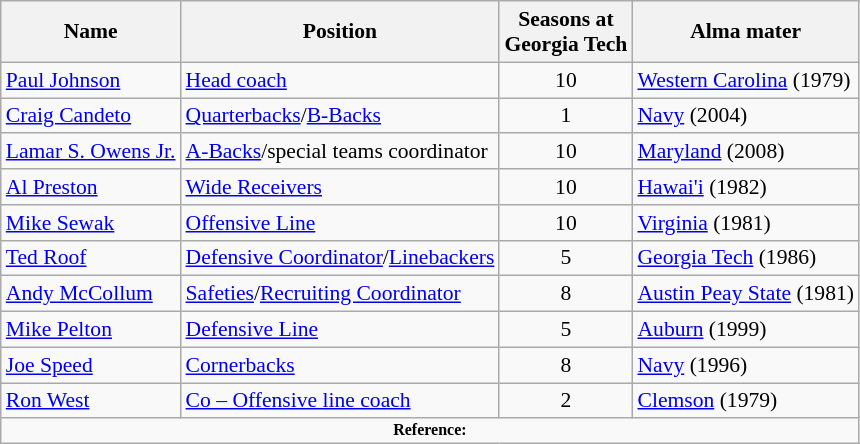<table class="wikitable" border="1" style="font-size:90%;">
<tr>
<th>Name</th>
<th>Position</th>
<th>Seasons at<br>Georgia Tech</th>
<th>Alma mater</th>
</tr>
<tr>
<td><a href='#'>Paul Johnson</a></td>
<td><a href='#'>Head coach</a></td>
<td align=center>10</td>
<td><a href='#'>Western Carolina</a> (1979)</td>
</tr>
<tr>
<td><a href='#'>Craig Candeto</a></td>
<td><a href='#'>Quarterbacks</a>/<a href='#'>B-Backs</a></td>
<td align=center>1</td>
<td><a href='#'>Navy</a> (2004)</td>
</tr>
<tr>
<td><a href='#'>Lamar S. Owens Jr.</a></td>
<td><a href='#'>A-Backs</a>/special teams coordinator</td>
<td align=center>10</td>
<td><a href='#'>Maryland</a> (2008)</td>
</tr>
<tr>
<td><a href='#'>Al Preston</a></td>
<td><a href='#'>Wide Receivers</a></td>
<td align=center>10</td>
<td><a href='#'>Hawai'i</a> (1982)</td>
</tr>
<tr>
<td><a href='#'>Mike Sewak</a></td>
<td><a href='#'>Offensive Line</a></td>
<td align=center>10</td>
<td><a href='#'>Virginia</a> (1981)</td>
</tr>
<tr>
<td><a href='#'>Ted Roof</a></td>
<td><a href='#'>Defensive Coordinator</a>/<a href='#'>Linebackers</a></td>
<td align=center>5</td>
<td><a href='#'>Georgia Tech</a> (1986)</td>
</tr>
<tr>
<td><a href='#'>Andy McCollum</a></td>
<td><a href='#'>Safeties</a>/<a href='#'>Recruiting Coordinator</a></td>
<td align=center>8</td>
<td><a href='#'>Austin Peay State</a> (1981)</td>
</tr>
<tr>
<td><a href='#'>Mike Pelton</a></td>
<td><a href='#'>Defensive Line</a></td>
<td align=center>5</td>
<td><a href='#'>Auburn</a> (1999)</td>
</tr>
<tr>
<td><a href='#'>Joe Speed</a></td>
<td><a href='#'>Cornerbacks</a></td>
<td align=center>8</td>
<td><a href='#'>Navy</a> (1996)</td>
</tr>
<tr>
<td><a href='#'>Ron West</a></td>
<td><a href='#'>Co – Offensive line coach</a></td>
<td align=center>2</td>
<td><a href='#'>Clemson</a> (1979)</td>
</tr>
<tr>
<td colspan="4" style="font-size: 8pt" align="center"><strong>Reference:</strong></td>
</tr>
</table>
